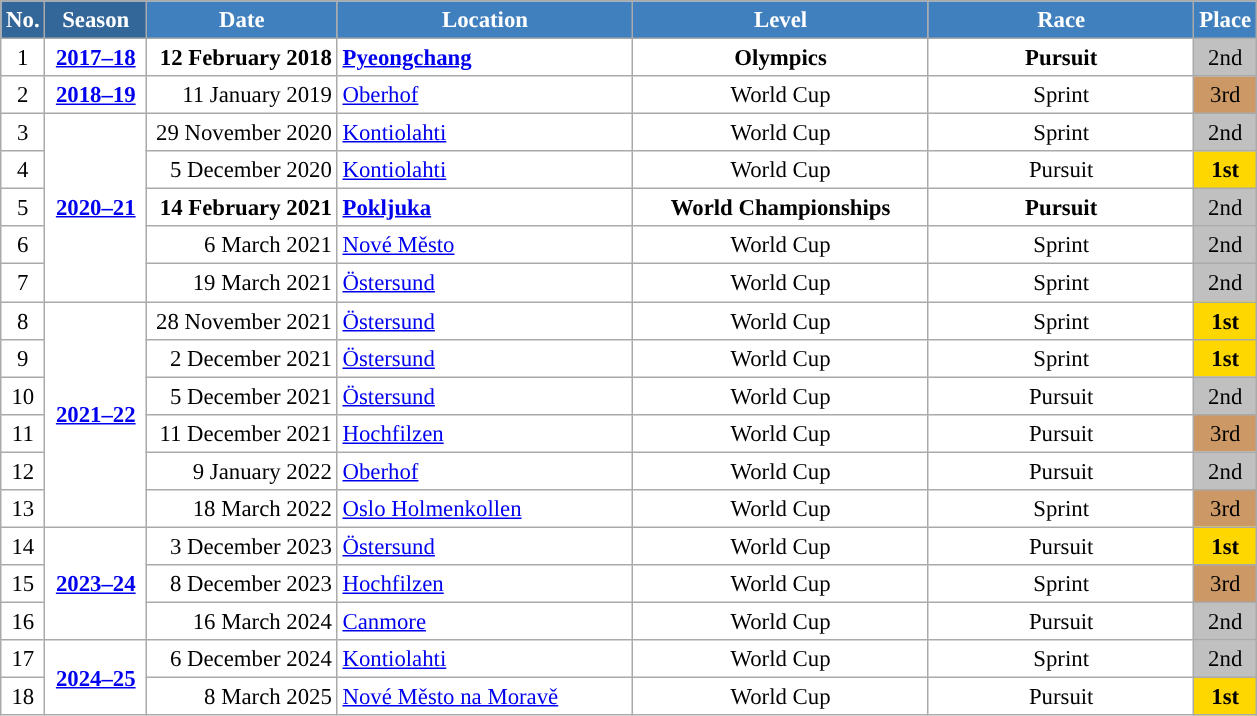<table class="wikitable sortable" style="font-size:95%; text-align:center; border:grey solid 1px; border-collapse:collapse; background:#ffffff;">
<tr style="background:#efefef;">
<th style="background-color:#369; color:white;">No.</th>
<th style="background-color:#369; color:white;">Season</th>
<th style="background-color:#4180be; color:white; width:120px;">Date</th>
<th style="background-color:#4180be; color:white; width:190px;">Location</th>
<th style="background-color:#4180be; color:white; width:190px;">Level</th>
<th style="background-color:#4180be; color:white; width:170px;">Race</th>
<th style="background-color:#4180be; color:white;">Place</th>
</tr>
<tr>
<td align=center>1</td>
<td rowspan="1" align="center"><strong> <a href='#'>2017–18</a> </strong></td>
<td align=right><strong>12 February 2018</strong></td>
<td align=left> <strong><a href='#'>Pyeongchang</a></strong></td>
<td><strong>Olympics</strong></td>
<td><strong>Pursuit</strong></td>
<td bgcolor="silver">2nd</td>
</tr>
<tr>
<td align=center>2</td>
<td rowspan="1" align="center"><strong> <a href='#'>2018–19</a> </strong></td>
<td align=right>11 January 2019</td>
<td align=left> <a href='#'>Oberhof</a></td>
<td>World Cup</td>
<td>Sprint</td>
<td bgcolor="cc9966">3rd</td>
</tr>
<tr>
<td align=center>3</td>
<td rowspan="5" align="center"><strong> <a href='#'>2020–21</a> </strong></td>
<td align=right>29 November 2020</td>
<td align=left> <a href='#'>Kontiolahti</a></td>
<td>World Cup</td>
<td>Sprint</td>
<td bgcolor="silver">2nd</td>
</tr>
<tr>
<td align=center>4</td>
<td align=right>5 December 2020</td>
<td align=left> <a href='#'>Kontiolahti</a></td>
<td>World Cup</td>
<td>Pursuit</td>
<td bgcolor="gold"><strong>1st</strong></td>
</tr>
<tr>
<td align=center>5</td>
<td align=right><strong>14 February 2021</strong></td>
<td align=left> <strong><a href='#'>Pokljuka</a></strong></td>
<td><strong>World Championships</strong></td>
<td><strong>Pursuit</strong></td>
<td bgcolor="silver">2nd</td>
</tr>
<tr>
<td align=center>6</td>
<td align=right>6 March 2021</td>
<td align=left> <a href='#'>Nové Město</a></td>
<td>World Cup</td>
<td>Sprint</td>
<td bgcolor="silver">2nd</td>
</tr>
<tr>
<td align=center>7</td>
<td align=right>19 March 2021</td>
<td align=left> <a href='#'>Östersund</a></td>
<td>World Cup</td>
<td>Sprint</td>
<td bgcolor="silver">2nd</td>
</tr>
<tr>
<td align=center>8</td>
<td rowspan="6" align="center"><strong> <a href='#'>2021–22</a> </strong></td>
<td align=right>28 November 2021</td>
<td align=left> <a href='#'>Östersund</a></td>
<td>World Cup</td>
<td>Sprint</td>
<td bgcolor="gold"><strong>1st</strong></td>
</tr>
<tr>
<td align=center>9</td>
<td align=right>2 December 2021</td>
<td align=left> <a href='#'>Östersund</a></td>
<td>World Cup</td>
<td>Sprint</td>
<td bgcolor="gold"><strong>1st</strong></td>
</tr>
<tr>
<td align=center>10</td>
<td align=right>5 December 2021</td>
<td align=left> <a href='#'>Östersund</a></td>
<td>World Cup</td>
<td>Pursuit</td>
<td bgcolor="silver">2nd</td>
</tr>
<tr>
<td align=center>11</td>
<td align=right>11 December 2021</td>
<td align=left> <a href='#'>Hochfilzen</a></td>
<td>World Cup</td>
<td>Pursuit</td>
<td bgcolor="cc9966">3rd</td>
</tr>
<tr>
<td align=center>12</td>
<td align=right>9 January 2022</td>
<td align=left> <a href='#'>Oberhof</a></td>
<td>World Cup</td>
<td>Pursuit</td>
<td bgcolor="silver">2nd</td>
</tr>
<tr>
<td align=center>13</td>
<td align=right>18 March 2022</td>
<td align=left> <a href='#'>Oslo Holmenkollen</a></td>
<td>World Cup</td>
<td>Sprint</td>
<td bgcolor="cc9966">3rd</td>
</tr>
<tr>
<td align=center>14</td>
<td rowspan="3" align="center"><strong> <a href='#'>2023–24</a> </strong></td>
<td align=right>3 December 2023</td>
<td align=left> <a href='#'>Östersund</a></td>
<td>World Cup</td>
<td>Pursuit</td>
<td bgcolor="gold"><strong>1st</strong></td>
</tr>
<tr>
<td align=center>15</td>
<td align=right>8 December 2023</td>
<td align=left> <a href='#'>Hochfilzen</a></td>
<td>World Cup</td>
<td>Sprint</td>
<td bgcolor="cc9966">3rd</td>
</tr>
<tr>
<td align=center>16</td>
<td align=right>16 March 2024</td>
<td align=left> <a href='#'>Canmore</a></td>
<td>World Cup</td>
<td>Pursuit</td>
<td align=center bgcolor="silver">2nd</td>
</tr>
<tr>
<td align=center>17</td>
<td rowspan=2 align=center><strong><a href='#'>2024–25</a></strong></td>
<td align=right>6 December 2024</td>
<td align=left> <a href='#'>Kontiolahti</a></td>
<td>World Cup</td>
<td>Sprint</td>
<td align=center bgcolor="silver">2nd</td>
</tr>
<tr>
<td align=center>18</td>
<td align=right>8 March 2025</td>
<td align=left> <a href='#'>Nové Město na Moravě</a></td>
<td>World Cup</td>
<td>Pursuit</td>
<td bgcolor="gold"><strong>1st</strong></td>
</tr>
</table>
